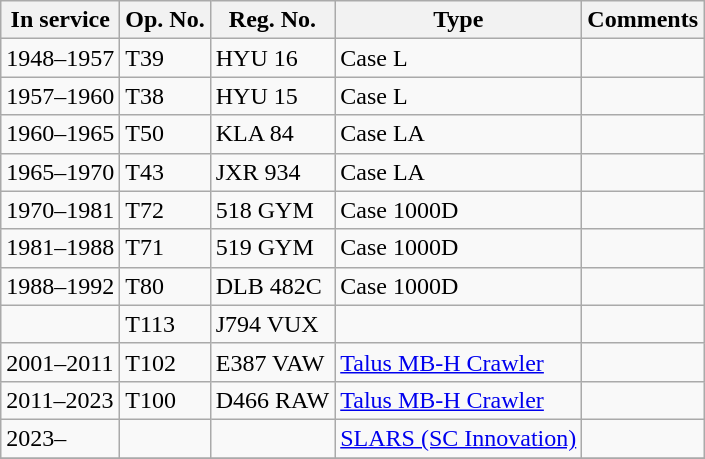<table class="wikitable">
<tr>
<th>In service</th>
<th>Op. No.</th>
<th>Reg. No.</th>
<th>Type</th>
<th>Comments</th>
</tr>
<tr>
<td>1948–1957</td>
<td>T39</td>
<td>HYU 16</td>
<td>Case L</td>
<td></td>
</tr>
<tr>
<td>1957–1960</td>
<td>T38</td>
<td>HYU 15</td>
<td>Case L</td>
<td></td>
</tr>
<tr>
<td>1960–1965</td>
<td>T50</td>
<td>KLA 84</td>
<td>Case LA</td>
<td></td>
</tr>
<tr>
<td>1965–1970</td>
<td>T43</td>
<td>JXR 934</td>
<td>Case LA</td>
<td></td>
</tr>
<tr>
<td>1970–1981</td>
<td>T72</td>
<td>518 GYM</td>
<td>Case 1000D</td>
<td></td>
</tr>
<tr>
<td>1981–1988</td>
<td>T71</td>
<td>519 GYM</td>
<td>Case 1000D</td>
<td></td>
</tr>
<tr>
<td>1988–1992</td>
<td>T80</td>
<td>DLB 482C</td>
<td>Case 1000D</td>
<td></td>
</tr>
<tr>
<td></td>
<td>T113</td>
<td>J794 VUX</td>
<td></td>
<td></td>
</tr>
<tr>
<td>2001–2011</td>
<td>T102</td>
<td>E387 VAW</td>
<td><a href='#'>Talus MB-H Crawler</a></td>
<td></td>
</tr>
<tr>
<td>2011–2023</td>
<td>T100</td>
<td>D466 RAW</td>
<td><a href='#'>Talus MB-H Crawler</a></td>
<td></td>
</tr>
<tr>
<td>2023–</td>
<td></td>
<td></td>
<td><a href='#'>SLARS (SC Innovation)</a></td>
<td></td>
</tr>
<tr>
</tr>
</table>
